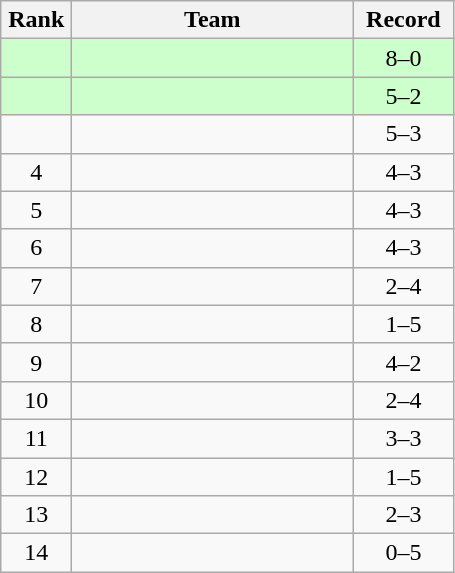<table class="wikitable" style="text-align: center;">
<tr>
<th width=40>Rank</th>
<th width=180>Team</th>
<th width=60>Record</th>
</tr>
<tr bgcolor="#ccffcc">
<td></td>
<td align="left"></td>
<td>8–0</td>
</tr>
<tr bgcolor="#ccffcc">
<td></td>
<td align="left"></td>
<td>5–2</td>
</tr>
<tr>
<td></td>
<td align="left"></td>
<td>5–3</td>
</tr>
<tr>
<td>4</td>
<td align="left"></td>
<td>4–3</td>
</tr>
<tr>
<td>5</td>
<td align="left"></td>
<td>4–3</td>
</tr>
<tr>
<td>6</td>
<td align="left"></td>
<td>4–3</td>
</tr>
<tr>
<td>7</td>
<td align="left"></td>
<td>2–4</td>
</tr>
<tr>
<td>8</td>
<td align="left"></td>
<td>1–5</td>
</tr>
<tr>
<td>9</td>
<td align="left"></td>
<td>4–2</td>
</tr>
<tr>
<td>10</td>
<td align="left"></td>
<td>2–4</td>
</tr>
<tr>
<td>11</td>
<td align="left"></td>
<td>3–3</td>
</tr>
<tr>
<td>12</td>
<td align="left"></td>
<td>1–5</td>
</tr>
<tr>
<td>13</td>
<td align="left"></td>
<td>2–3</td>
</tr>
<tr>
<td>14</td>
<td align="left"></td>
<td>0–5</td>
</tr>
</table>
